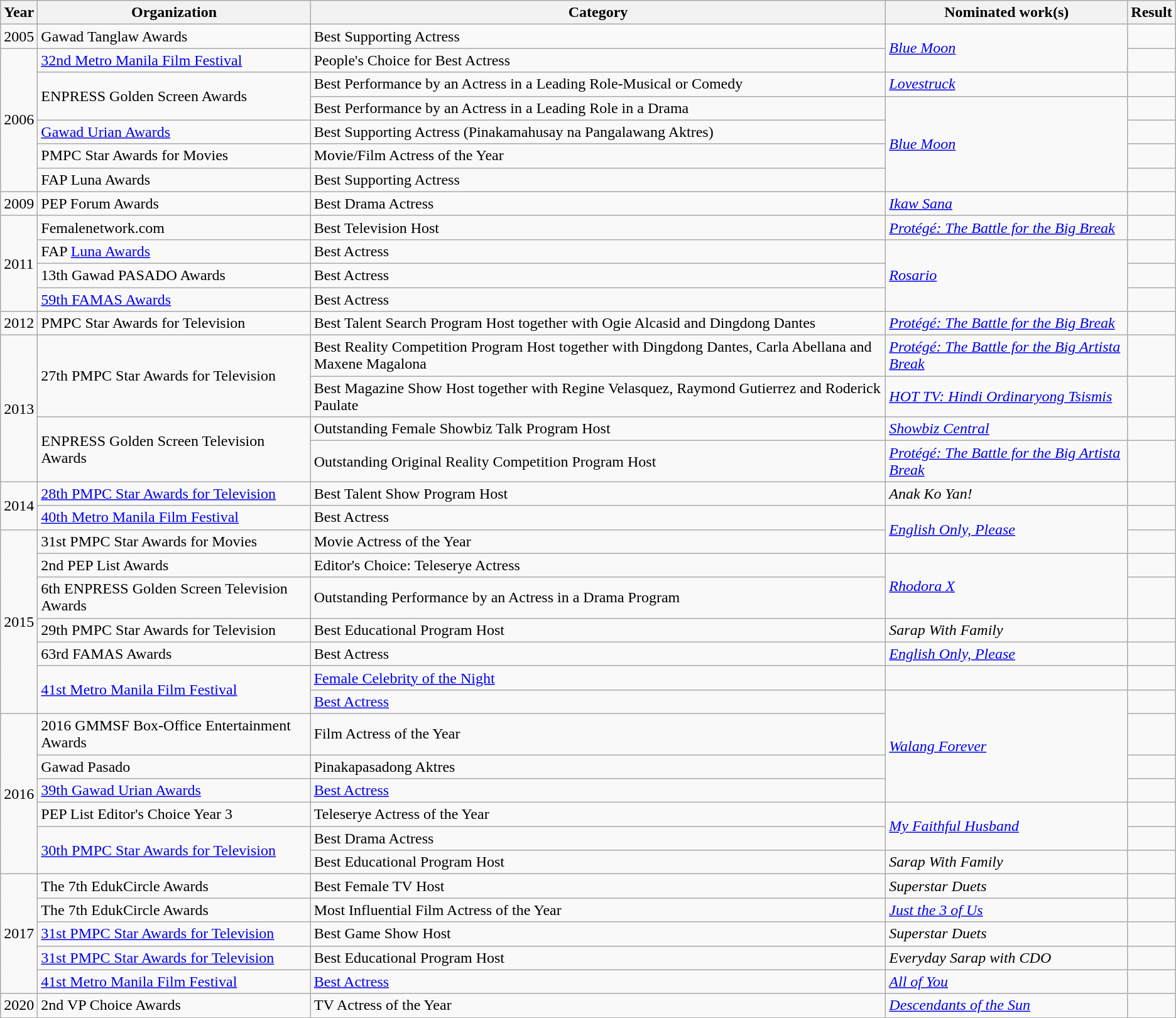<table class="wikitable">
<tr>
<th>Year</th>
<th>Organization</th>
<th>Category</th>
<th>Nominated work(s)</th>
<th>Result</th>
</tr>
<tr>
<td>2005</td>
<td>Gawad Tanglaw Awards</td>
<td>Best Supporting Actress</td>
<td rowspan="2"><em><a href='#'>Blue Moon</a></em></td>
<td></td>
</tr>
<tr>
<td rowspan="6">2006</td>
<td><a href='#'>32nd Metro Manila Film Festival</a></td>
<td>People's Choice for Best Actress</td>
<td></td>
</tr>
<tr>
<td rowspan="2">ENPRESS Golden Screen Awards</td>
<td>Best Performance by an Actress in a Leading Role-Musical or Comedy</td>
<td><em><a href='#'>Lovestruck</a></em></td>
<td></td>
</tr>
<tr>
<td>Best Performance by an Actress in a Leading Role in a Drama</td>
<td rowspan="4"><em><a href='#'>Blue Moon</a></em></td>
<td></td>
</tr>
<tr>
<td><a href='#'>Gawad Urian Awards</a></td>
<td>Best Supporting Actress (Pinakamahusay na Pangalawang Aktres)</td>
<td></td>
</tr>
<tr>
<td>PMPC Star Awards for Movies</td>
<td>Movie/Film Actress of the Year</td>
<td></td>
</tr>
<tr>
<td>FAP Luna Awards</td>
<td>Best Supporting Actress</td>
<td></td>
</tr>
<tr>
<td>2009</td>
<td>PEP Forum Awards</td>
<td>Best Drama Actress</td>
<td><em><a href='#'>Ikaw Sana</a></em></td>
<td></td>
</tr>
<tr>
<td rowspan="4">2011</td>
<td>Femalenetwork.com</td>
<td>Best Television Host</td>
<td><em><a href='#'>Protégé: The Battle for the Big Break</a></em></td>
<td></td>
</tr>
<tr>
<td>FAP <a href='#'>Luna Awards</a></td>
<td>Best Actress</td>
<td rowspan="3"><em><a href='#'>Rosario</a></em></td>
<td></td>
</tr>
<tr>
<td>13th Gawad PASADO Awards</td>
<td>Best Actress</td>
<td></td>
</tr>
<tr>
<td><a href='#'>59th FAMAS Awards</a></td>
<td>Best Actress</td>
<td></td>
</tr>
<tr>
<td>2012</td>
<td>PMPC Star Awards for Television</td>
<td>Best Talent Search Program Host together with Ogie Alcasid and Dingdong Dantes</td>
<td><em><a href='#'>Protégé: The Battle for the Big Break</a></em></td>
<td></td>
</tr>
<tr>
<td rowspan=4>2013</td>
<td rowspan=2>27th PMPC Star Awards for Television</td>
<td>Best Reality Competition Program Host together with Dingdong Dantes, Carla Abellana and Maxene Magalona</td>
<td><em><a href='#'>Protégé: The Battle for the Big Artista Break</a></em></td>
<td></td>
</tr>
<tr>
<td>Best Magazine Show Host together with Regine Velasquez, Raymond Gutierrez and Roderick Paulate</td>
<td><a href='#'><em>HOT TV: Hindi Ordinaryong Tsismis</em></a></td>
<td></td>
</tr>
<tr>
<td rowspan=2>ENPRESS Golden Screen Television Awards</td>
<td>Outstanding Female Showbiz Talk Program Host</td>
<td><em><a href='#'>Showbiz Central</a></em></td>
<td></td>
</tr>
<tr>
<td>Outstanding Original Reality Competition Program Host</td>
<td><em><a href='#'>Protégé: The Battle for the Big Artista Break</a></em></td>
<td></td>
</tr>
<tr>
<td rowspan=2>2014</td>
<td><a href='#'>28th PMPC Star Awards for Television</a></td>
<td>Best Talent Show Program Host</td>
<td><em>Anak Ko Yan!</em></td>
<td></td>
</tr>
<tr>
<td><a href='#'>40th Metro Manila Film Festival</a></td>
<td>Best Actress</td>
<td rowspan="2"><em><a href='#'>English Only, Please</a></em></td>
<td></td>
</tr>
<tr>
<td rowspan=7>2015</td>
<td>31st PMPC Star Awards for Movies</td>
<td>Movie Actress of the Year</td>
<td></td>
</tr>
<tr>
<td>2nd PEP List Awards</td>
<td>Editor's Choice: Teleserye Actress</td>
<td rowspan="2"><em><a href='#'>Rhodora X</a></em></td>
<td></td>
</tr>
<tr>
<td>6th ENPRESS Golden Screen Television Awards</td>
<td>Outstanding Performance by an Actress in a Drama Program</td>
<td></td>
</tr>
<tr>
<td>29th PMPC Star Awards for Television</td>
<td>Best Educational Program Host</td>
<td><em>Sarap With Family</em></td>
<td></td>
</tr>
<tr>
<td>63rd FAMAS Awards</td>
<td>Best Actress</td>
<td><em><a href='#'>English Only, Please</a></em></td>
<td></td>
</tr>
<tr>
<td rowspan=2><a href='#'>41st Metro Manila Film Festival</a></td>
<td><a href='#'>Female Celebrity of the Night</a></td>
<td></td>
<td></td>
</tr>
<tr>
<td><a href='#'>Best Actress</a></td>
<td rowspan="4"><em><a href='#'>Walang Forever</a></em></td>
<td></td>
</tr>
<tr>
<td rowspan=6>2016</td>
<td>2016 GMMSF Box-Office Entertainment Awards</td>
<td>Film Actress of the Year</td>
<td></td>
</tr>
<tr>
<td>Gawad Pasado</td>
<td>Pinakapasadong Aktres</td>
<td></td>
</tr>
<tr>
<td><a href='#'>39th Gawad Urian Awards</a></td>
<td><a href='#'>Best Actress</a></td>
<td></td>
</tr>
<tr>
<td>PEP List Editor's Choice Year 3</td>
<td>Teleserye Actress of the Year</td>
<td rowspan="2"><em><a href='#'>My Faithful Husband</a></em></td>
<td></td>
</tr>
<tr>
<td rowspan="2"><a href='#'>30th PMPC Star Awards for Television</a></td>
<td>Best Drama Actress</td>
<td></td>
</tr>
<tr>
<td>Best Educational Program Host</td>
<td><em>Sarap With Family</em></td>
<td></td>
</tr>
<tr>
<td rowspan=5>2017</td>
<td>The 7th EdukCircle Awards</td>
<td>Best Female TV Host</td>
<td><em>Superstar Duets</em></td>
<td></td>
</tr>
<tr>
<td>The 7th EdukCircle Awards</td>
<td>Most Influential Film Actress of the Year</td>
<td><em><a href='#'>Just the 3 of Us</a></em></td>
<td></td>
</tr>
<tr>
<td><a href='#'>31st PMPC Star Awards for Television</a></td>
<td>Best Game Show Host</td>
<td><em>Superstar Duets</em></td>
<td></td>
</tr>
<tr>
<td><a href='#'>31st PMPC Star Awards for Television</a></td>
<td>Best Educational Program Host</td>
<td><em>Everyday Sarap with CDO</em></td>
<td></td>
</tr>
<tr>
<td><a href='#'>41st Metro Manila Film Festival</a></td>
<td><a href='#'>Best Actress</a></td>
<td><em><a href='#'>All of You</a></em></td>
<td></td>
</tr>
<tr>
<td>2020</td>
<td>2nd VP Choice Awards</td>
<td>TV Actress of the Year</td>
<td><em><a href='#'>Descendants of the Sun</a></em></td>
<td></td>
</tr>
</table>
